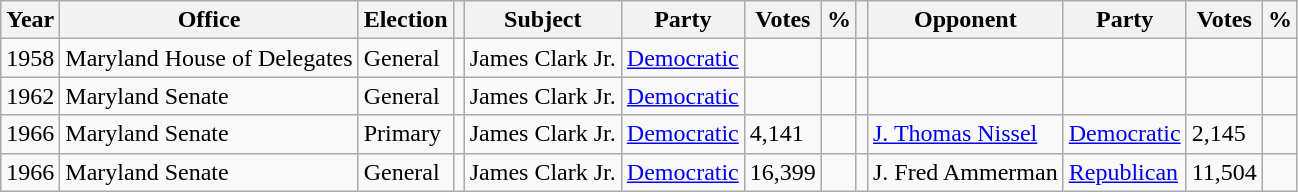<table class="wikitable">
<tr>
<th>Year</th>
<th>Office</th>
<th>Election</th>
<th></th>
<th>Subject</th>
<th>Party</th>
<th>Votes</th>
<th>%</th>
<th></th>
<th>Opponent</th>
<th>Party</th>
<th>Votes</th>
<th>%</th>
</tr>
<tr>
<td>1958</td>
<td>Maryland House of Delegates</td>
<td>General</td>
<td></td>
<td>James Clark Jr.</td>
<td><a href='#'>Democratic</a></td>
<td></td>
<td></td>
<td></td>
<td></td>
<td></td>
<td></td>
<td></td>
</tr>
<tr>
<td>1962</td>
<td>Maryland Senate</td>
<td>General</td>
<td></td>
<td>James Clark Jr.</td>
<td><a href='#'>Democratic</a></td>
<td></td>
<td></td>
<td></td>
<td></td>
<td></td>
<td></td>
<td></td>
</tr>
<tr>
<td>1966</td>
<td>Maryland Senate</td>
<td>Primary</td>
<td></td>
<td>James Clark Jr.</td>
<td><a href='#'>Democratic</a></td>
<td>4,141</td>
<td></td>
<td></td>
<td><a href='#'>J. Thomas Nissel</a></td>
<td><a href='#'>Democratic</a></td>
<td>2,145</td>
<td></td>
</tr>
<tr>
<td>1966</td>
<td>Maryland Senate</td>
<td>General</td>
<td></td>
<td>James Clark Jr.</td>
<td><a href='#'>Democratic</a></td>
<td>16,399</td>
<td></td>
<td></td>
<td>J. Fred Ammerman</td>
<td><a href='#'>Republican</a></td>
<td>11,504</td>
<td></td>
</tr>
</table>
